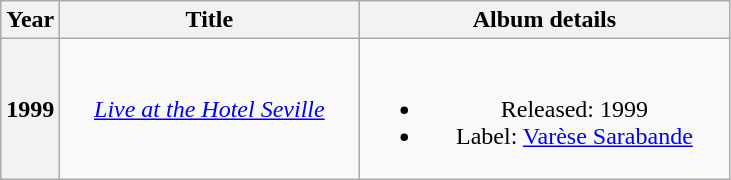<table class="wikitable plainrowheaders" style="text-align:center;">
<tr>
<th width="30" scope="col">Year</th>
<th scope="col" style="width:12em;">Title</th>
<th scope="col" style="width:15em;">Album details</th>
</tr>
<tr>
<th scope="row">1999</th>
<td><em><a href='#'>Live at the Hotel Seville</a></em></td>
<td><br><ul><li>Released: 1999</li><li>Label: <a href='#'>Varèse Sarabande</a> </li></ul></td>
</tr>
</table>
